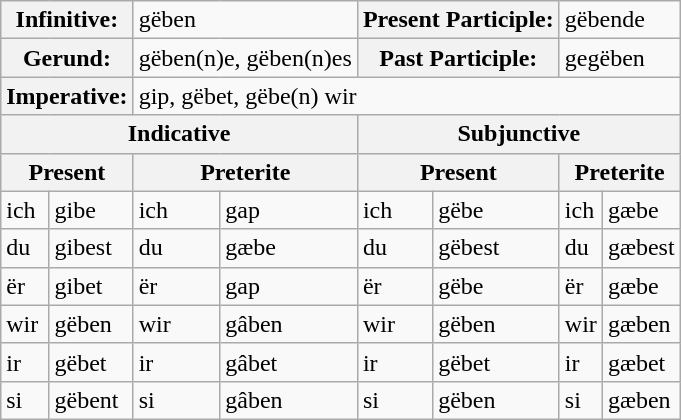<table class="wikitable">
<tr>
<th colspan="2">Infinitive:</th>
<td colspan="2">gëben</td>
<th colspan="2">Present Participle:</th>
<td colspan="2">gëbende</td>
</tr>
<tr>
<th colspan="2">Gerund:</th>
<td colspan="2">gëben(n)e, gëben(n)es</td>
<th colspan="2">Past Participle:</th>
<td colspan="2">gegëben</td>
</tr>
<tr>
<th colspan="2">Imperative:</th>
<td colspan="6">gip, gëbet, gëbe(n) wir</td>
</tr>
<tr>
<th colspan="4">Indicative</th>
<th colspan="4">Subjunctive</th>
</tr>
<tr>
<th colspan="2">Present</th>
<th colspan="2">Preterite</th>
<th colspan="2">Present</th>
<th colspan="2">Preterite</th>
</tr>
<tr>
<td>ich</td>
<td>gibe</td>
<td>ich</td>
<td>gap</td>
<td>ich</td>
<td>gëbe</td>
<td>ich</td>
<td>gæbe</td>
</tr>
<tr>
<td>du</td>
<td>gibest</td>
<td>du</td>
<td>gæbe</td>
<td>du</td>
<td>gëbest</td>
<td>du</td>
<td>gæbest</td>
</tr>
<tr>
<td>ër</td>
<td>gibet</td>
<td>ër</td>
<td>gap</td>
<td>ër</td>
<td>gëbe</td>
<td>ër</td>
<td>gæbe</td>
</tr>
<tr>
<td>wir</td>
<td>gëben</td>
<td>wir</td>
<td>gâben</td>
<td>wir</td>
<td>gëben</td>
<td>wir</td>
<td>gæben</td>
</tr>
<tr>
<td>ir</td>
<td>gëbet</td>
<td>ir</td>
<td>gâbet</td>
<td>ir</td>
<td>gëbet</td>
<td>ir</td>
<td>gæbet</td>
</tr>
<tr>
<td>si</td>
<td>gëbent</td>
<td>si</td>
<td>gâben</td>
<td>si</td>
<td>gëben</td>
<td>si</td>
<td>gæben</td>
</tr>
</table>
